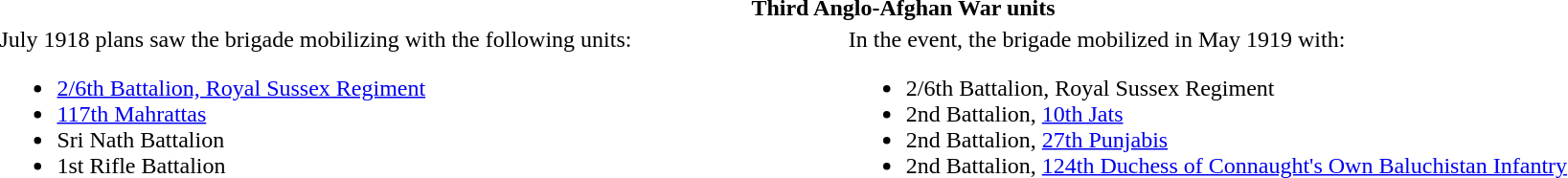<table class="toccolours collapsible collapsed" style="width:100%; background:transparent;">
<tr>
<th colspan=2>Third Anglo-Afghan War units</th>
</tr>
<tr>
<td>July 1918 plans saw the brigade mobilizing with the following units:<br><ul><li><a href='#'>2/6th Battalion, Royal Sussex Regiment</a></li><li><a href='#'>117th Mahrattas</a></li><li>Sri Nath Battalion</li><li>1st Rifle Battalion</li></ul></td>
<td>In the event, the brigade mobilized in May 1919 with:<br><ul><li>2/6th Battalion, Royal Sussex Regiment</li><li>2nd Battalion, <a href='#'>10th Jats</a></li><li>2nd Battalion, <a href='#'>27th Punjabis</a></li><li>2nd Battalion, <a href='#'>124th Duchess of Connaught's Own Baluchistan Infantry</a></li></ul></td>
</tr>
</table>
